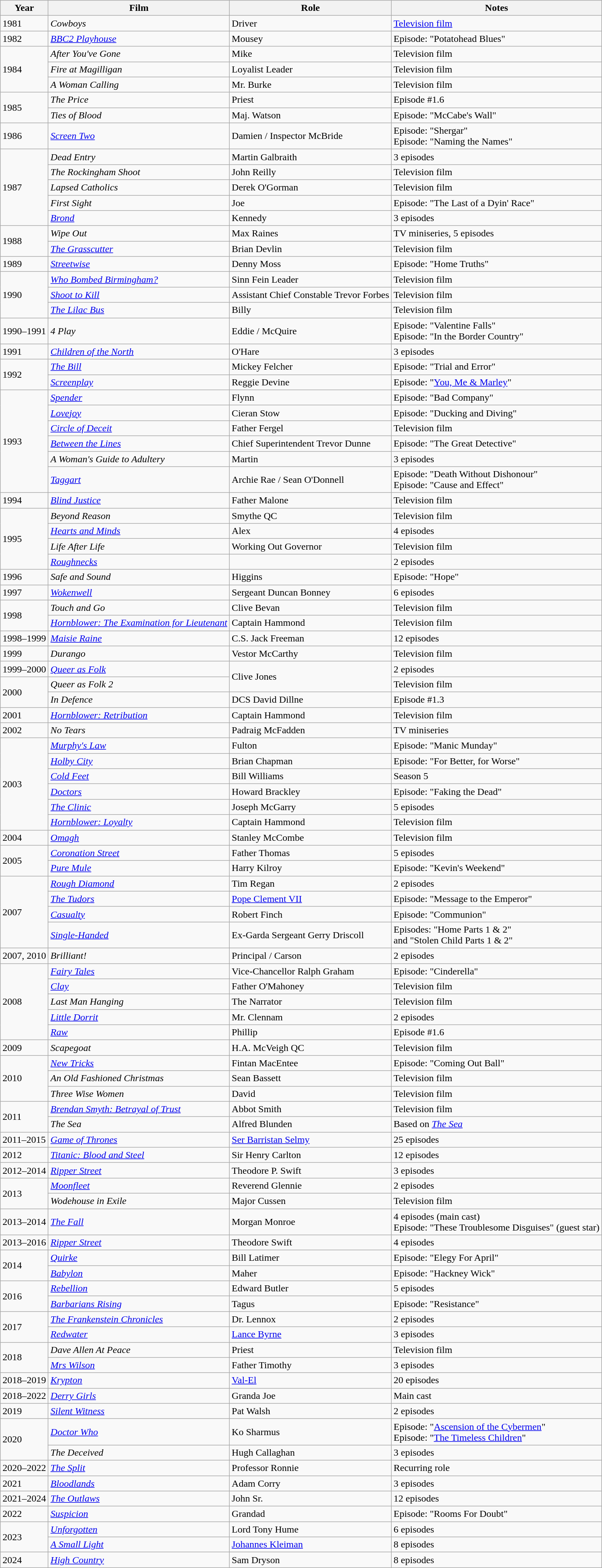<table class="wikitable sortable">
<tr>
<th>Year</th>
<th>Film</th>
<th>Role</th>
<th class="unsortable">Notes</th>
</tr>
<tr>
<td>1981</td>
<td><em>Cowboys</em></td>
<td>Driver</td>
<td><a href='#'>Television film</a></td>
</tr>
<tr>
<td>1982</td>
<td><em><a href='#'>BBC2 Playhouse</a></em></td>
<td>Mousey</td>
<td>Episode: "Potatohead Blues"</td>
</tr>
<tr>
<td rowspan="3">1984</td>
<td><em>After You've Gone</em></td>
<td>Mike</td>
<td>Television film</td>
</tr>
<tr>
<td><em>Fire at Magilligan</em></td>
<td>Loyalist Leader</td>
<td>Television film</td>
</tr>
<tr>
<td><em>A Woman Calling</em></td>
<td>Mr. Burke</td>
<td>Television film</td>
</tr>
<tr>
<td rowspan="2">1985</td>
<td><em>The Price</em></td>
<td>Priest</td>
<td>Episode #1.6</td>
</tr>
<tr>
<td><em>Ties of Blood</em></td>
<td>Maj. Watson</td>
<td>Episode: "McCabe's Wall"</td>
</tr>
<tr>
<td>1986</td>
<td><em><a href='#'>Screen Two</a></em></td>
<td>Damien / Inspector McBride</td>
<td>Episode: "Shergar"<br>Episode: "Naming the Names"</td>
</tr>
<tr>
<td rowspan="5">1987</td>
<td><em>Dead Entry</em></td>
<td>Martin Galbraith</td>
<td>3 episodes</td>
</tr>
<tr>
<td><em>The Rockingham Shoot</em></td>
<td>John Reilly</td>
<td>Television film</td>
</tr>
<tr>
<td><em>Lapsed Catholics</em></td>
<td>Derek O'Gorman</td>
<td>Television film</td>
</tr>
<tr>
<td><em>First Sight</em></td>
<td>Joe</td>
<td>Episode: "The Last of a Dyin' Race"</td>
</tr>
<tr>
<td><em><a href='#'>Brond</a></em></td>
<td>Kennedy</td>
<td>3 episodes</td>
</tr>
<tr>
<td rowspan="2">1988</td>
<td><em>Wipe Out</em></td>
<td>Max Raines</td>
<td>TV miniseries, 5 episodes</td>
</tr>
<tr>
<td><em><a href='#'>The Grasscutter</a></em></td>
<td>Brian Devlin</td>
<td>Television film</td>
</tr>
<tr>
<td>1989</td>
<td><em><a href='#'>Streetwise</a></em></td>
<td>Denny Moss</td>
<td>Episode: "Home Truths"</td>
</tr>
<tr>
<td rowspan="3">1990</td>
<td><em><a href='#'>Who Bombed Birmingham?</a></em></td>
<td>Sinn Fein Leader</td>
<td>Television film</td>
</tr>
<tr>
<td><em><a href='#'>Shoot to Kill</a></em></td>
<td>Assistant Chief Constable Trevor Forbes</td>
<td>Television film</td>
</tr>
<tr>
<td><em><a href='#'>The Lilac Bus</a></em></td>
<td>Billy</td>
<td>Television film</td>
</tr>
<tr>
<td>1990–1991</td>
<td><em>4 Play</em></td>
<td>Eddie / McQuire</td>
<td>Episode: "Valentine Falls"<br>Episode: "In the Border Country"</td>
</tr>
<tr>
<td>1991</td>
<td><em><a href='#'>Children of the North</a></em></td>
<td>O'Hare</td>
<td>3 episodes</td>
</tr>
<tr>
<td rowspan="2">1992</td>
<td><em><a href='#'>The Bill</a></em></td>
<td>Mickey Felcher</td>
<td>Episode: "Trial and Error"</td>
</tr>
<tr>
<td><em><a href='#'>Screenplay</a></em></td>
<td>Reggie Devine</td>
<td>Episode: "<a href='#'>You, Me & Marley</a>"</td>
</tr>
<tr>
<td rowspan="6">1993</td>
<td><em><a href='#'>Spender</a></em></td>
<td>Flynn</td>
<td>Episode: "Bad Company"</td>
</tr>
<tr>
<td><em><a href='#'>Lovejoy</a></em></td>
<td>Cieran Stow</td>
<td>Episode: "Ducking and Diving"</td>
</tr>
<tr>
<td><em><a href='#'>Circle of Deceit</a></em></td>
<td>Father Fergel</td>
<td>Television film</td>
</tr>
<tr>
<td><em><a href='#'>Between the Lines</a></em></td>
<td>Chief Superintendent Trevor Dunne</td>
<td>Episode: "The Great Detective"</td>
</tr>
<tr>
<td><em>A Woman's Guide to Adultery</em></td>
<td>Martin</td>
<td>3 episodes</td>
</tr>
<tr>
<td><em><a href='#'>Taggart</a></em></td>
<td>Archie Rae / Sean O'Donnell</td>
<td>Episode: "Death Without Dishonour"<br>Episode: "Cause and Effect"</td>
</tr>
<tr>
<td>1994</td>
<td><em><a href='#'>Blind Justice</a></em></td>
<td>Father Malone</td>
<td>Television film</td>
</tr>
<tr>
<td rowspan="4">1995</td>
<td><em>Beyond Reason</em></td>
<td>Smythe QC</td>
<td>Television film</td>
</tr>
<tr>
<td><em><a href='#'>Hearts and Minds</a></em></td>
<td>Alex</td>
<td>4 episodes</td>
</tr>
<tr>
<td><em>Life After Life</em></td>
<td>Working Out Governor</td>
<td>Television film</td>
</tr>
<tr>
<td><em><a href='#'>Roughnecks</a></em></td>
<td></td>
<td>2 episodes</td>
</tr>
<tr>
<td>1996</td>
<td><em>Safe and Sound</em></td>
<td>Higgins</td>
<td>Episode: "Hope"</td>
</tr>
<tr>
<td>1997</td>
<td><em><a href='#'>Wokenwell</a></em></td>
<td>Sergeant Duncan Bonney</td>
<td>6 episodes</td>
</tr>
<tr>
<td rowspan="2">1998</td>
<td><em>Touch and Go</em></td>
<td>Clive Bevan</td>
<td>Television film</td>
</tr>
<tr>
<td><em><a href='#'>Hornblower: The Examination for Lieutenant</a></em></td>
<td>Captain Hammond</td>
<td>Television film</td>
</tr>
<tr>
<td>1998–1999</td>
<td><em><a href='#'>Maisie Raine</a></em></td>
<td>C.S. Jack Freeman</td>
<td>12 episodes</td>
</tr>
<tr>
<td>1999</td>
<td><em>Durango</em></td>
<td>Vestor McCarthy</td>
<td>Television film</td>
</tr>
<tr>
<td>1999–2000</td>
<td><em><a href='#'>Queer as Folk</a></em></td>
<td rowspan="2">Clive Jones</td>
<td>2 episodes</td>
</tr>
<tr>
<td rowspan="2">2000</td>
<td><em>Queer as Folk 2</em></td>
<td>Television film</td>
</tr>
<tr>
<td><em>In Defence</em></td>
<td>DCS David Dillne</td>
<td>Episode #1.3</td>
</tr>
<tr>
<td>2001</td>
<td><em><a href='#'>Hornblower: Retribution</a></em></td>
<td>Captain Hammond</td>
<td>Television film</td>
</tr>
<tr>
<td>2002</td>
<td><em>No Tears</em></td>
<td>Padraig McFadden</td>
<td>TV miniseries</td>
</tr>
<tr>
<td rowspan="6">2003</td>
<td><em><a href='#'>Murphy's Law</a></em></td>
<td>Fulton</td>
<td>Episode: "Manic Munday"</td>
</tr>
<tr>
<td><em><a href='#'>Holby City</a></em></td>
<td>Brian Chapman</td>
<td>Episode: "For Better, for Worse"</td>
</tr>
<tr>
<td><em><a href='#'>Cold Feet</a></em></td>
<td>Bill Williams</td>
<td>Season 5</td>
</tr>
<tr>
<td><em><a href='#'>Doctors</a></em></td>
<td>Howard Brackley</td>
<td>Episode: "Faking the Dead"</td>
</tr>
<tr>
<td><em><a href='#'>The Clinic</a></em></td>
<td>Joseph McGarry</td>
<td>5 episodes</td>
</tr>
<tr>
<td><em><a href='#'>Hornblower: Loyalty</a></em></td>
<td>Captain Hammond</td>
<td>Television film</td>
</tr>
<tr>
<td>2004</td>
<td><em><a href='#'>Omagh</a></em></td>
<td>Stanley McCombe</td>
<td>Television film</td>
</tr>
<tr>
<td rowspan="2">2005</td>
<td><em><a href='#'>Coronation Street</a></em></td>
<td>Father Thomas</td>
<td>5 episodes</td>
</tr>
<tr>
<td><em><a href='#'>Pure Mule</a></em></td>
<td>Harry Kilroy</td>
<td>Episode: "Kevin's Weekend"</td>
</tr>
<tr>
<td rowspan="4">2007</td>
<td><em><a href='#'>Rough Diamond</a></em></td>
<td>Tim Regan</td>
<td>2 episodes</td>
</tr>
<tr>
<td><em><a href='#'>The Tudors</a></em></td>
<td><a href='#'>Pope Clement VII</a></td>
<td>Episode: "Message to the Emperor"</td>
</tr>
<tr>
<td><em><a href='#'>Casualty</a></em></td>
<td>Robert Finch</td>
<td>Episode: "Communion"</td>
</tr>
<tr>
<td><em><a href='#'>Single-Handed</a></em></td>
<td>Ex-Garda Sergeant Gerry Driscoll</td>
<td>Episodes: "Home Parts 1 & 2"<br>and "Stolen Child Parts 1 & 2"</td>
</tr>
<tr>
<td>2007, 2010</td>
<td><em>Brilliant!</em></td>
<td>Principal / Carson</td>
<td>2 episodes</td>
</tr>
<tr>
<td rowspan="5">2008</td>
<td><em><a href='#'>Fairy Tales</a></em></td>
<td>Vice-Chancellor Ralph Graham</td>
<td>Episode: "Cinderella"</td>
</tr>
<tr>
<td><em><a href='#'>Clay</a></em></td>
<td>Father O'Mahoney</td>
<td>Television film</td>
</tr>
<tr>
<td><em>Last Man Hanging</em></td>
<td>The Narrator</td>
<td>Television film</td>
</tr>
<tr>
<td><em><a href='#'>Little Dorrit</a></em></td>
<td>Mr. Clennam</td>
<td>2 episodes</td>
</tr>
<tr>
<td><em><a href='#'>Raw</a></em></td>
<td>Phillip</td>
<td>Episode #1.6</td>
</tr>
<tr>
<td>2009</td>
<td><em>Scapegoat</em></td>
<td>H.A. McVeigh QC</td>
<td>Television film</td>
</tr>
<tr>
<td rowspan="3">2010</td>
<td><em><a href='#'>New Tricks</a></em></td>
<td>Fintan MacEntee</td>
<td>Episode: "Coming Out Ball"</td>
</tr>
<tr>
<td><em>An Old Fashioned Christmas</em></td>
<td>Sean Bassett</td>
<td>Television film</td>
</tr>
<tr>
<td><em>Three Wise Women</em></td>
<td>David</td>
<td>Television film</td>
</tr>
<tr>
<td rowspan="2">2011</td>
<td><em><a href='#'>Brendan Smyth: Betrayal of Trust</a></em></td>
<td>Abbot Smith</td>
<td>Television film</td>
</tr>
<tr>
<td><em>The Sea</em></td>
<td>Alfred Blunden</td>
<td>Based on <em><a href='#'>The Sea</a></em></td>
</tr>
<tr>
<td>2011–2015</td>
<td><em><a href='#'>Game of Thrones</a></em></td>
<td><a href='#'>Ser Barristan Selmy</a></td>
<td>25 episodes</td>
</tr>
<tr>
<td>2012</td>
<td><em><a href='#'>Titanic: Blood and Steel</a></em></td>
<td>Sir Henry Carlton</td>
<td>12 episodes</td>
</tr>
<tr>
<td>2012–2014</td>
<td><em><a href='#'>Ripper Street</a></em></td>
<td>Theodore P. Swift</td>
<td>3 episodes</td>
</tr>
<tr>
<td rowspan="2">2013</td>
<td><em><a href='#'>Moonfleet</a></em></td>
<td>Reverend Glennie</td>
<td>2 episodes</td>
</tr>
<tr>
<td><em>Wodehouse in Exile</em></td>
<td>Major Cussen</td>
<td>Television film</td>
</tr>
<tr>
<td>2013–2014</td>
<td><em><a href='#'>The Fall</a></em></td>
<td>Morgan Monroe</td>
<td>4 episodes (main cast)<br>Episode: "These Troublesome Disguises" (guest star)</td>
</tr>
<tr>
<td>2013–2016</td>
<td><em><a href='#'>Ripper Street</a></em></td>
<td>Theodore Swift</td>
<td>4 episodes</td>
</tr>
<tr>
<td rowspan="2">2014</td>
<td><em><a href='#'>Quirke</a></em></td>
<td>Bill Latimer</td>
<td>Episode: "Elegy For April"</td>
</tr>
<tr>
<td><em><a href='#'>Babylon</a></em></td>
<td>Maher</td>
<td>Episode: "Hackney Wick"</td>
</tr>
<tr>
<td rowspan="2">2016</td>
<td><em><a href='#'>Rebellion</a></em></td>
<td>Edward Butler</td>
<td>5 episodes</td>
</tr>
<tr>
<td><em><a href='#'>Barbarians Rising</a></em></td>
<td>Tagus</td>
<td>Episode: "Resistance"</td>
</tr>
<tr>
<td rowspan="2">2017</td>
<td><em><a href='#'>The Frankenstein Chronicles</a></em></td>
<td>Dr. Lennox</td>
<td>2 episodes</td>
</tr>
<tr>
<td><em><a href='#'>Redwater</a></em></td>
<td><a href='#'>Lance Byrne</a></td>
<td>3 episodes</td>
</tr>
<tr>
<td rowspan="2">2018</td>
<td><em>Dave Allen At Peace</em></td>
<td>Priest</td>
<td>Television film</td>
</tr>
<tr>
<td><em><a href='#'>Mrs Wilson</a></em></td>
<td>Father Timothy</td>
<td>3 episodes</td>
</tr>
<tr>
<td>2018–2019</td>
<td><a href='#'><em>Krypton</em></a></td>
<td><a href='#'>Val-El</a></td>
<td>20 episodes</td>
</tr>
<tr>
<td>2018–2022</td>
<td><em><a href='#'>Derry Girls</a></em></td>
<td>Granda Joe</td>
<td>Main cast</td>
</tr>
<tr>
<td>2019</td>
<td><em><a href='#'>Silent Witness</a></em></td>
<td>Pat Walsh</td>
<td>2 episodes</td>
</tr>
<tr>
<td rowspan="2">2020</td>
<td><em><a href='#'>Doctor Who</a></em></td>
<td>Ko Sharmus</td>
<td>Episode: "<a href='#'>Ascension of the Cybermen</a>"<br>Episode: "<a href='#'>The Timeless Children</a>"</td>
</tr>
<tr>
<td><em>The Deceived</em></td>
<td>Hugh Callaghan</td>
<td>3 episodes</td>
</tr>
<tr>
<td>2020–2022</td>
<td><em><a href='#'>The Split</a></em></td>
<td>Professor Ronnie</td>
<td>Recurring role</td>
</tr>
<tr>
<td>2021</td>
<td><em><a href='#'>Bloodlands</a></em></td>
<td>Adam Corry</td>
<td>3 episodes</td>
</tr>
<tr>
<td>2021–2024</td>
<td><em><a href='#'>The Outlaws</a></em></td>
<td>John Sr.</td>
<td>12 episodes</td>
</tr>
<tr>
<td>2022</td>
<td><em><a href='#'>Suspicion</a></em></td>
<td>Grandad</td>
<td>Episode: "Rooms For Doubt"</td>
</tr>
<tr>
<td rowspan="2">2023</td>
<td><em><a href='#'>Unforgotten</a></em></td>
<td>Lord Tony Hume</td>
<td>6 episodes</td>
</tr>
<tr>
<td><em><a href='#'>A Small Light</a></em></td>
<td><a href='#'>Johannes Kleiman</a></td>
<td>8 episodes</td>
</tr>
<tr>
<td>2024</td>
<td><em><a href='#'>High Country</a></em></td>
<td>Sam Dryson</td>
<td>8 episodes</td>
</tr>
</table>
